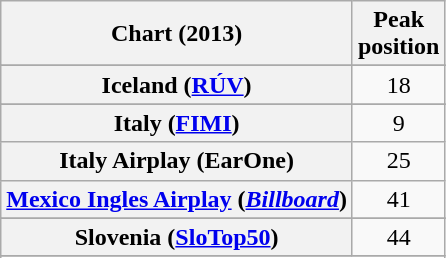<table class="wikitable plainrowheaders sortable" style="text-align: center;">
<tr>
<th>Chart (2013)</th>
<th>Peak<br>position</th>
</tr>
<tr>
</tr>
<tr>
</tr>
<tr>
</tr>
<tr>
</tr>
<tr>
</tr>
<tr>
</tr>
<tr>
</tr>
<tr>
</tr>
<tr>
</tr>
<tr>
<th scope="row">Iceland (<a href='#'>RÚV</a>)</th>
<td>18</td>
</tr>
<tr>
</tr>
<tr>
<th scope="row">Italy (<a href='#'>FIMI</a>)</th>
<td>9</td>
</tr>
<tr>
<th scope="row">Italy Airplay (EarOne)</th>
<td>25</td>
</tr>
<tr>
<th scope="row"><a href='#'>Mexico Ingles Airplay</a> (<em><a href='#'>Billboard</a></em>)</th>
<td>41</td>
</tr>
<tr>
</tr>
<tr>
</tr>
<tr>
</tr>
<tr>
</tr>
<tr>
<th scope="row">Slovenia (<a href='#'>SloTop50</a>)</th>
<td align=center>44</td>
</tr>
<tr>
</tr>
<tr>
</tr>
<tr>
</tr>
<tr>
</tr>
<tr>
</tr>
<tr>
</tr>
<tr>
</tr>
<tr>
</tr>
<tr>
</tr>
</table>
